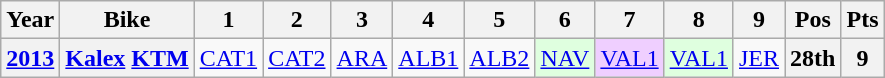<table class="wikitable" style="text-align:center">
<tr>
<th>Year</th>
<th>Bike</th>
<th>1</th>
<th>2</th>
<th>3</th>
<th>4</th>
<th>5</th>
<th>6</th>
<th>7</th>
<th>8</th>
<th>9</th>
<th>Pos</th>
<th>Pts</th>
</tr>
<tr>
<th align="left"><a href='#'>2013</a></th>
<th align="left"><a href='#'>Kalex</a> <a href='#'>KTM</a></th>
<td><a href='#'>CAT1</a></td>
<td><a href='#'>CAT2</a></td>
<td><a href='#'>ARA</a></td>
<td><a href='#'>ALB1</a></td>
<td><a href='#'>ALB2</a></td>
<td style="background:#dfffdf;"><a href='#'>NAV</a><br></td>
<td style="background:#efcfff;"><a href='#'>VAL1</a><br></td>
<td style="background:#dfffdf;"><a href='#'>VAL1</a><br></td>
<td><a href='#'>JER</a></td>
<th>28th</th>
<th>9</th>
</tr>
</table>
